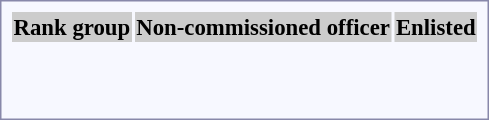<table style="border:1px solid #8888aa; background-color:#f7f8ff; padding:5px; font-size:95%; margin: 0px 12px 12px 0px;">
<tr style="background-color:#CCCCCC; text-align:center;">
<th>Rank group</th>
<th colspan=16>Non-commissioned officer</th>
<th colspan=20>Enlisted</th>
</tr>
<tr style="text-align:center;">
<td rowspan=2><strong></strong><br></td>
<td colspan=6></td>
<td colspan=2></td>
<td colspan=2></td>
<td colspan=6></td>
<td colspan=6></td>
<td colspan=4></td>
<td colspan=2></td>
<td colspan=6></td>
<td colspan=2 rowspan=2></td>
</tr>
<tr style="text-align:center;">
<td colspan=6></td>
<td colspan=2></td>
<td colspan=2></td>
<td colspan=6></td>
<td colspan=6></td>
<td colspan=4></td>
<td colspan=2></td>
<td colspan=6></td>
</tr>
<tr style="text-align:center;">
<td rowspan=2><strong></strong><br></td>
<td colspan=6></td>
<td colspan=2></td>
<td colspan=2></td>
<td colspan=6></td>
<td colspan=6></td>
<td colspan=4></td>
<td colspan=2></td>
<td colspan=6></td>
<td colspan=2 rowspan=2></td>
</tr>
<tr style="text-align:center;">
<td colspan=6></td>
<td colspan=2></td>
<td colspan=2></td>
<td colspan=6></td>
<td colspan=6></td>
<td colspan=4></td>
<td colspan=2></td>
<td colspan=6></td>
</tr>
</table>
